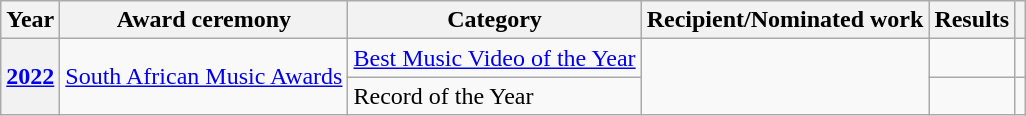<table class="wikitable plainrowheaders">
<tr>
<th>Year</th>
<th>Award ceremony</th>
<th>Category</th>
<th>Recipient/Nominated work</th>
<th>Results</th>
<th></th>
</tr>
<tr>
<th scope="row" rowspan="2"><a href='#'>2022</a></th>
<td rowspan="2"><a href='#'>South African Music Awards</a></td>
<td><a href='#'>Best Music Video of the Year</a></td>
<td rowspan="2"></td>
<td></td>
<td></td>
</tr>
<tr>
<td>Record of the Year</td>
<td></td>
<td></td>
</tr>
</table>
